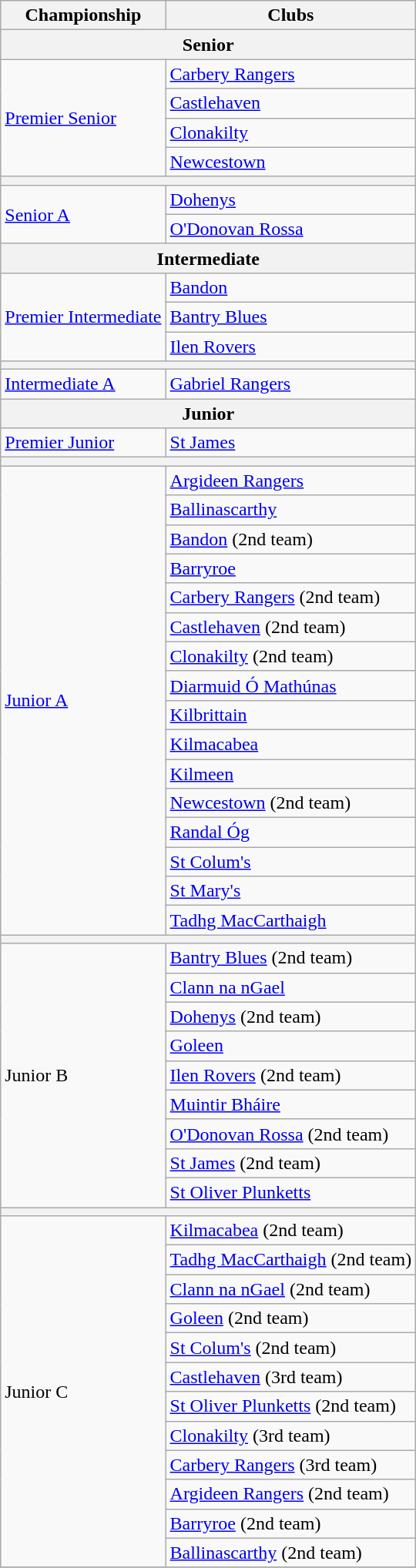<table class="wikitable sortable">
<tr>
<th>Championship</th>
<th>Clubs</th>
</tr>
<tr>
<th colspan="2">Senior</th>
</tr>
<tr>
<td rowspan="4"><a href='#'>Premier Senior</a></td>
<td> <a href='#'>Carbery Rangers</a></td>
</tr>
<tr>
<td> <a href='#'>Castlehaven</a></td>
</tr>
<tr>
<td> <a href='#'>Clonakilty</a></td>
</tr>
<tr>
<td> <a href='#'>Newcestown</a></td>
</tr>
<tr>
<th colspan="2"></th>
</tr>
<tr>
<td rowspan="2"><a href='#'>Senior A</a></td>
<td> <a href='#'>Dohenys</a></td>
</tr>
<tr>
<td> <a href='#'>O'Donovan Rossa</a></td>
</tr>
<tr>
<th colspan="2">Intermediate</th>
</tr>
<tr>
<td rowspan="3"><a href='#'>Premier Intermediate</a></td>
<td> <a href='#'>Bandon</a></td>
</tr>
<tr>
<td> <a href='#'>Bantry Blues</a></td>
</tr>
<tr>
<td> <a href='#'>Ilen Rovers</a></td>
</tr>
<tr>
<th colspan="2"></th>
</tr>
<tr>
<td><a href='#'>Intermediate A</a></td>
<td> <a href='#'>Gabriel Rangers</a></td>
</tr>
<tr>
<th colspan="2">Junior</th>
</tr>
<tr>
<td><a href='#'>Premier Junior</a></td>
<td> <a href='#'>St James</a></td>
</tr>
<tr>
<th colspan="2"></th>
</tr>
<tr>
<td rowspan="16"><a href='#'>Junior A</a></td>
<td> <a href='#'>Argideen Rangers</a></td>
</tr>
<tr>
<td> <a href='#'>Ballinascarthy</a></td>
</tr>
<tr>
<td> <a href='#'>Bandon</a> (2nd team)</td>
</tr>
<tr>
<td> <a href='#'>Barryroe</a></td>
</tr>
<tr>
<td> <a href='#'>Carbery Rangers</a> (2nd team)</td>
</tr>
<tr>
<td> <a href='#'>Castlehaven</a> (2nd team)</td>
</tr>
<tr>
<td> <a href='#'>Clonakilty</a> (2nd team)</td>
</tr>
<tr>
<td> <a href='#'>Diarmuid Ó Mathúnas</a></td>
</tr>
<tr>
<td> <a href='#'>Kilbrittain</a></td>
</tr>
<tr>
<td> <a href='#'>Kilmacabea</a></td>
</tr>
<tr>
<td> <a href='#'>Kilmeen</a></td>
</tr>
<tr>
<td> <a href='#'>Newcestown</a> (2nd team)</td>
</tr>
<tr>
<td> <a href='#'>Randal Óg</a></td>
</tr>
<tr>
<td> <a href='#'>St Colum's</a></td>
</tr>
<tr>
<td> <a href='#'>St Mary's</a></td>
</tr>
<tr>
<td> <a href='#'>Tadhg MacCarthaigh</a></td>
</tr>
<tr>
<th colspan="2"></th>
</tr>
<tr>
<td rowspan="9">Junior B</td>
<td> <a href='#'>Bantry Blues</a> (2nd team)</td>
</tr>
<tr>
<td> <a href='#'>Clann na nGael</a></td>
</tr>
<tr>
<td> <a href='#'>Dohenys</a> (2nd team)</td>
</tr>
<tr>
<td> <a href='#'>Goleen</a></td>
</tr>
<tr>
<td> <a href='#'>Ilen Rovers</a> (2nd team)</td>
</tr>
<tr>
<td> <a href='#'>Muintir Bháire</a></td>
</tr>
<tr>
<td> <a href='#'>O'Donovan Rossa</a> (2nd team)</td>
</tr>
<tr>
<td> <a href='#'>St James</a> (2nd team)</td>
</tr>
<tr>
<td> <a href='#'>St Oliver Plunketts</a></td>
</tr>
<tr>
<th colspan="2"></th>
</tr>
<tr>
<td rowspan="12">Junior C</td>
<td> <a href='#'>Kilmacabea</a> (2nd team)</td>
</tr>
<tr>
<td> <a href='#'>Tadhg MacCarthaigh</a> (2nd team)</td>
</tr>
<tr>
<td> <a href='#'>Clann na nGael</a> (2nd team)</td>
</tr>
<tr>
<td> <a href='#'>Goleen</a> (2nd team)</td>
</tr>
<tr>
<td> <a href='#'>St Colum's</a> (2nd team)</td>
</tr>
<tr>
<td> <a href='#'>Castlehaven</a> (3rd team)</td>
</tr>
<tr>
<td> <a href='#'>St Oliver Plunketts</a> (2nd team)</td>
</tr>
<tr>
<td> <a href='#'>Clonakilty</a> (3rd team)</td>
</tr>
<tr>
<td> <a href='#'>Carbery Rangers</a> (3rd team)</td>
</tr>
<tr>
<td> <a href='#'>Argideen Rangers</a> (2nd team)</td>
</tr>
<tr>
<td> <a href='#'>Barryroe</a> (2nd team)</td>
</tr>
<tr>
<td> <a href='#'>Ballinascarthy</a> (2nd team)</td>
</tr>
<tr>
</tr>
</table>
